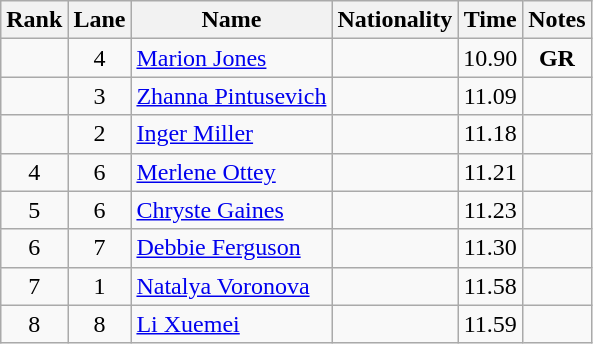<table class="wikitable sortable" style="text-align:center">
<tr>
<th>Rank</th>
<th>Lane</th>
<th>Name</th>
<th>Nationality</th>
<th>Time</th>
<th>Notes</th>
</tr>
<tr>
<td></td>
<td>4</td>
<td align=left><a href='#'>Marion Jones</a></td>
<td align=left></td>
<td>10.90</td>
<td><strong>GR</strong></td>
</tr>
<tr>
<td></td>
<td>3</td>
<td align=left><a href='#'>Zhanna Pintusevich</a></td>
<td align=left></td>
<td>11.09</td>
<td></td>
</tr>
<tr>
<td></td>
<td>2</td>
<td align=left><a href='#'>Inger Miller</a></td>
<td align=left></td>
<td>11.18</td>
<td></td>
</tr>
<tr>
<td>4</td>
<td>6</td>
<td align=left><a href='#'>Merlene Ottey</a></td>
<td align=left></td>
<td>11.21</td>
<td></td>
</tr>
<tr>
<td>5</td>
<td>6</td>
<td align=left><a href='#'>Chryste Gaines</a></td>
<td align=left></td>
<td>11.23</td>
<td></td>
</tr>
<tr>
<td>6</td>
<td>7</td>
<td align=left><a href='#'>Debbie Ferguson</a></td>
<td align=left></td>
<td>11.30</td>
<td></td>
</tr>
<tr>
<td>7</td>
<td>1</td>
<td align=left><a href='#'>Natalya Voronova</a></td>
<td align=left></td>
<td>11.58</td>
<td></td>
</tr>
<tr>
<td>8</td>
<td>8</td>
<td align=left><a href='#'>Li Xuemei</a></td>
<td align=left></td>
<td>11.59</td>
<td></td>
</tr>
</table>
